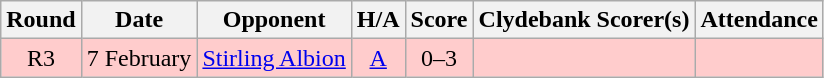<table class="wikitable" style="text-align:center">
<tr>
<th>Round</th>
<th>Date</th>
<th>Opponent</th>
<th>H/A</th>
<th>Score</th>
<th>Clydebank Scorer(s)</th>
<th>Attendance</th>
</tr>
<tr bgcolor=#FFCCCC>
<td>R3</td>
<td align=left>7 February</td>
<td align=left><a href='#'>Stirling Albion</a></td>
<td><a href='#'>A</a></td>
<td>0–3</td>
<td align=left></td>
<td></td>
</tr>
</table>
